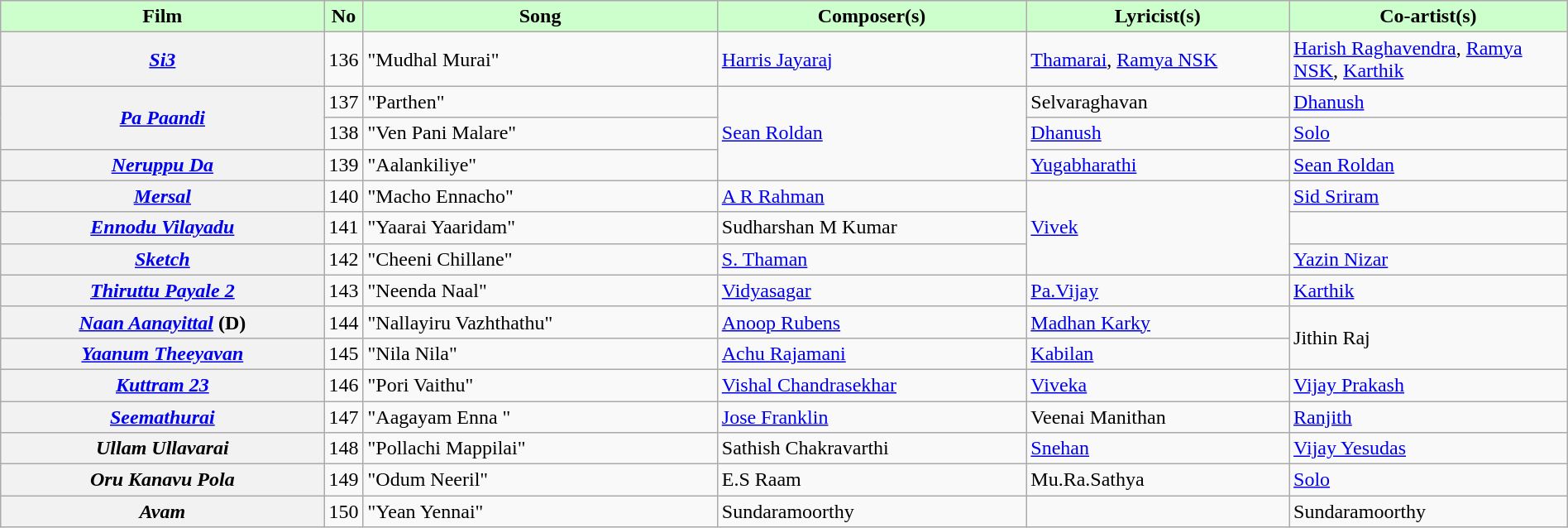<table class="wikitable plainrowheaders" width="100%" textcolor:#000;">
<tr style="background:#cfc; text-align:center;">
<td scope="col" width=21%><strong>Film</strong></td>
<td><strong>No</strong></td>
<td scope="col" width=23%><strong>Song</strong></td>
<td scope="col" width=20%><strong>Composer(s)</strong></td>
<td scope="col" width=17%><strong>Lyricist(s)</strong></td>
<td scope="col" width=18%><strong>Co-artist(s)</strong></td>
</tr>
<tr>
<th><em><a href='#'>Si3</a></em></th>
<td>136</td>
<td>"Mudhal Murai"</td>
<td><a href='#'>Harris Jayaraj</a></td>
<td><a href='#'>Thamarai</a>, <a href='#'>Ramya NSK</a></td>
<td><a href='#'>Harish Raghavendra</a>, <a href='#'>Ramya NSK</a>, <a href='#'>Karthik</a></td>
</tr>
<tr>
<th rowspan="2"><em><a href='#'>Pa Paandi</a></em></th>
<td>137</td>
<td>"Parthen"</td>
<td rowspan="3"><a href='#'>Sean Roldan</a></td>
<td>Selvaraghavan</td>
<td><a href='#'>Dhanush</a></td>
</tr>
<tr>
<td>138</td>
<td>"Ven Pani Malare"</td>
<td><a href='#'>Dhanush</a></td>
<td><a href='#'>Solo</a></td>
</tr>
<tr>
<th><em><a href='#'>Neruppu Da</a></em></th>
<td>139</td>
<td>"Aalankiliye"</td>
<td><a href='#'>Yugabharathi</a></td>
<td><a href='#'>Sean Roldan</a></td>
</tr>
<tr>
<th><em><a href='#'>Mersal</a></em></th>
<td>140</td>
<td>"Macho Ennacho"</td>
<td><a href='#'>A R Rahman</a></td>
<td rowspan="3"><a href='#'>Vivek</a></td>
<td><a href='#'>Sid Sriram</a></td>
</tr>
<tr>
<th><em><a href='#'>Ennodu Vilayadu</a></em></th>
<td>141</td>
<td>"Yaarai Yaaridam"</td>
<td>Sudharshan M Kumar</td>
<td></td>
</tr>
<tr>
<th><em><a href='#'>Sketch</a></em></th>
<td>142</td>
<td>"Cheeni Chillane"</td>
<td><a href='#'>S. Thaman</a></td>
<td><a href='#'>Yazin Nizar</a></td>
</tr>
<tr>
<th><em><a href='#'>Thiruttu Payale 2</a></em></th>
<td>143</td>
<td>"Neenda Naal"</td>
<td><a href='#'>Vidyasagar</a></td>
<td><a href='#'>Pa.Vijay</a></td>
<td><a href='#'>Karthik</a></td>
</tr>
<tr>
<th><em><a href='#'>Naan Aanayittal</a></em> (D)</th>
<td>144</td>
<td>"Nallayiru Vazhthathu"</td>
<td><a href='#'>Anoop Rubens</a></td>
<td><a href='#'>Madhan Karky</a></td>
<td rowspan="2">Jithin Raj</td>
</tr>
<tr>
<th><em><a href='#'>Yaanum Theeyavan</a></em></th>
<td>145</td>
<td>"Nila Nila"</td>
<td><a href='#'>Achu Rajamani</a></td>
<td><a href='#'>Kabilan</a></td>
</tr>
<tr>
<th><em><a href='#'>Kuttram 23</a></em></th>
<td>146</td>
<td>"Pori Vaithu"</td>
<td><a href='#'>Vishal Chandrasekhar</a></td>
<td><a href='#'>Viveka</a></td>
<td><a href='#'>Vijay Prakash</a></td>
</tr>
<tr>
<th><em><a href='#'>Seemathurai</a></em></th>
<td>147</td>
<td>"Aagayam Enna "</td>
<td><a href='#'>Jose Franklin</a></td>
<td>Veenai Manithan</td>
<td><a href='#'>Ranjith</a></td>
</tr>
<tr>
<th><em>Ullam Ullavarai</em></th>
<td>148</td>
<td>"Pollachi Mappilai"</td>
<td>Sathish Chakravarthi</td>
<td><a href='#'>Snehan</a></td>
<td><a href='#'>Vijay Yesudas</a></td>
</tr>
<tr>
<th><em>Oru Kanavu Pola</em></th>
<td>149</td>
<td>"Odum Neeril"</td>
<td>E.S Raam</td>
<td>Mu.Ra.Sathya</td>
<td><a href='#'>Solo</a></td>
</tr>
<tr>
<th><em>Avam</em></th>
<td>150</td>
<td>"Yean Yennai"</td>
<td>Sundaramoorthy</td>
<td></td>
<td>Sundaramoorthy</td>
</tr>
</table>
